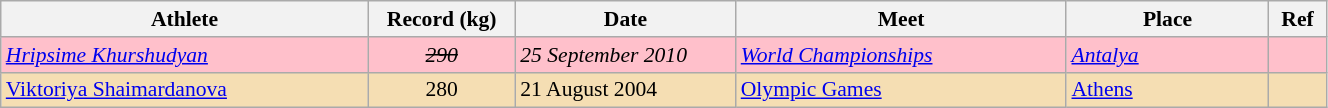<table class="wikitable" style="font-size:90%; width: 70%;">
<tr>
<th width=20%>Athlete</th>
<th width=8%>Record (kg)</th>
<th width=12%>Date</th>
<th width=18%>Meet</th>
<th width=11%>Place</th>
<th width=3%>Ref</th>
</tr>
<tr bgcolor=pink>
<td><em> <a href='#'>Hripsime Khurshudyan</a></em> </td>
<td align="center"><em><s>290</s></em></td>
<td><em>25 September 2010</em></td>
<td><em><a href='#'>World Championships</a></em></td>
<td><em><a href='#'>Antalya</a></em></td>
<td></td>
</tr>
<tr bgcolor=Wheat>
<td> <a href='#'>Viktoriya Shaimardanova</a> </td>
<td align="center">280</td>
<td>21 August 2004</td>
<td><a href='#'>Olympic Games</a></td>
<td><a href='#'>Athens</a></td>
<td></td>
</tr>
</table>
